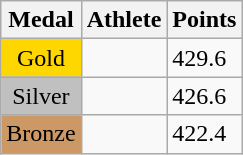<table class="wikitable">
<tr>
<th>Medal</th>
<th>Athlete</th>
<th>Points</th>
</tr>
<tr>
<td style="text-align:center;background-color:gold;">Gold</td>
<td></td>
<td>429.6</td>
</tr>
<tr>
<td style="text-align:center;background-color:silver;">Silver</td>
<td></td>
<td>426.6</td>
</tr>
<tr>
<td style="text-align:center;background-color:#CC9966;">Bronze</td>
<td></td>
<td>422.4</td>
</tr>
</table>
